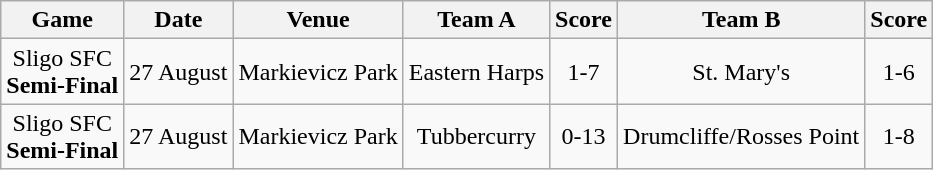<table class="wikitable">
<tr>
<th>Game</th>
<th>Date</th>
<th>Venue</th>
<th>Team A</th>
<th>Score</th>
<th>Team B</th>
<th>Score</th>
</tr>
<tr align="center">
<td>Sligo SFC<br><strong>Semi-Final</strong></td>
<td>27 August</td>
<td>Markievicz Park</td>
<td>Eastern Harps</td>
<td>1-7</td>
<td>St. Mary's</td>
<td>1-6</td>
</tr>
<tr align="center">
<td>Sligo SFC<br><strong>Semi-Final</strong></td>
<td>27 August</td>
<td>Markievicz Park</td>
<td>Tubbercurry</td>
<td>0-13</td>
<td>Drumcliffe/Rosses Point</td>
<td>1-8</td>
</tr>
</table>
